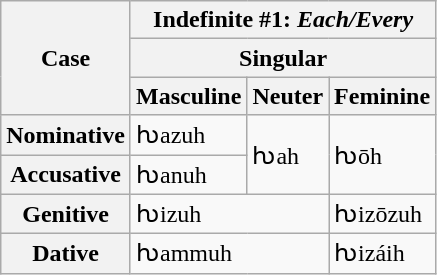<table class="wikitable">
<tr>
<th rowspan="3">Case</th>
<th colspan="3"><strong>Indefinite #1: <em>Each/Every<strong><em></th>
</tr>
<tr>
<th colspan="3"></strong>Singular<strong></th>
</tr>
<tr>
<th></strong>Masculine<strong></th>
<th></strong>Neuter<strong></th>
<th></strong>Feminine<strong></th>
</tr>
<tr>
<th></strong>Nominative<strong></th>
<td>ƕazuh</td>
<td rowspan="2">ƕah</td>
<td rowspan="2">ƕōh</td>
</tr>
<tr>
<th></strong>Accusative<strong></th>
<td>ƕanuh</td>
</tr>
<tr>
<th></strong>Genitive<strong></th>
<td colspan="2">ƕizuh</td>
<td>ƕizōzuh</td>
</tr>
<tr>
<th></strong>Dative<strong></th>
<td colspan="2">ƕammuh</td>
<td>ƕizáih</td>
</tr>
</table>
